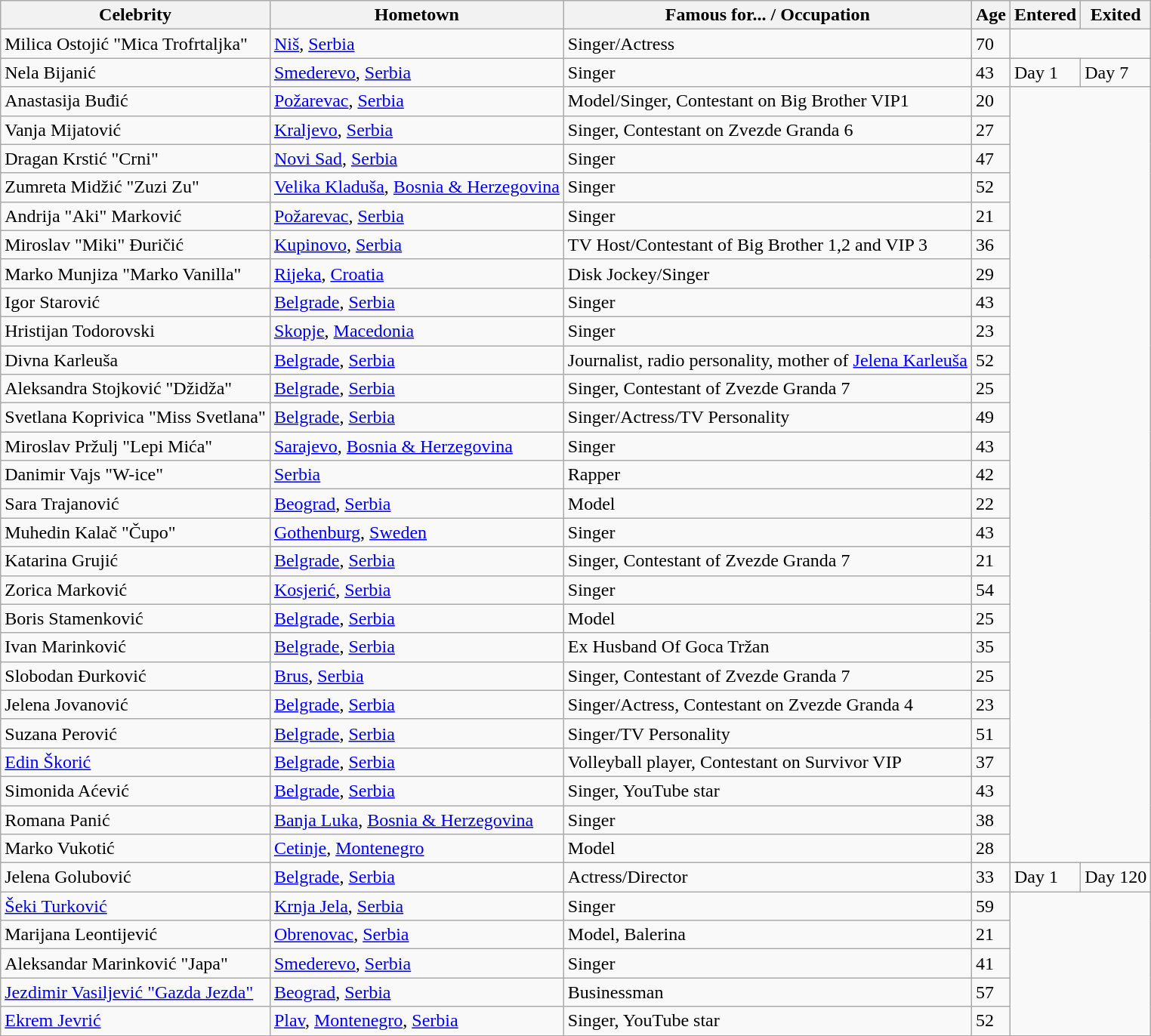<table class=wikitable>
<tr>
<th>Celebrity</th>
<th>Hometown</th>
<th>Famous for... / Occupation</th>
<th>Age</th>
<th>Entered</th>
<th>Exited</th>
</tr>
<tr>
<td>Milica Ostojić "Mica Trofrtaljka"</td>
<td><a href='#'>Niš</a>, <a href='#'>Serbia</a></td>
<td>Singer/Actress</td>
<td>70</td>
</tr>
<tr>
<td>Nela Bijanić</td>
<td><a href='#'>Smederevo</a>, <a href='#'>Serbia</a></td>
<td>Singer</td>
<td>43</td>
<td>Day 1</td>
<td>Day 7</td>
</tr>
<tr>
<td>Anastasija Buđić</td>
<td><a href='#'>Požarevac</a>, <a href='#'>Serbia</a></td>
<td>Model/Singer, Contestant on Big Brother VIP1</td>
<td>20</td>
</tr>
<tr>
<td>Vanja Mijatović</td>
<td><a href='#'>Kraljevo</a>, <a href='#'>Serbia</a></td>
<td>Singer, Contestant on Zvezde Granda 6</td>
<td>27</td>
</tr>
<tr>
<td>Dragan Krstić "Crni"</td>
<td><a href='#'>Novi Sad</a>, <a href='#'>Serbia</a></td>
<td>Singer</td>
<td>47</td>
</tr>
<tr>
<td>Zumreta Midžić "Zuzi Zu"</td>
<td><a href='#'>Velika Kladuša</a>, <a href='#'>Bosnia & Herzegovina</a></td>
<td>Singer</td>
<td>52</td>
</tr>
<tr>
<td>Andrija "Aki" Marković</td>
<td><a href='#'>Požarevac</a>, <a href='#'>Serbia</a></td>
<td>Singer</td>
<td>21</td>
</tr>
<tr>
<td>Miroslav "Miki" Đuričić</td>
<td><a href='#'>Kupinovo</a>, <a href='#'>Serbia</a></td>
<td>TV Host/Contestant of Big Brother 1,2 and VIP 3</td>
<td>36</td>
</tr>
<tr>
<td>Marko Munjiza "Marko Vanilla"</td>
<td><a href='#'>Rijeka</a>, <a href='#'>Croatia</a></td>
<td>Disk Jockey/Singer</td>
<td>29</td>
</tr>
<tr>
<td>Igor Starović</td>
<td><a href='#'>Belgrade</a>, <a href='#'>Serbia</a></td>
<td>Singer</td>
<td>43</td>
</tr>
<tr>
<td>Hristijan Todorovski</td>
<td><a href='#'>Skopje</a>, <a href='#'>Macedonia</a></td>
<td>Singer</td>
<td>23</td>
</tr>
<tr>
<td>Divna Karleuša</td>
<td><a href='#'>Belgrade</a>, <a href='#'>Serbia</a></td>
<td>Journalist, radio personality, mother of <a href='#'>Jelena Karleuša</a></td>
<td>52</td>
</tr>
<tr>
<td>Aleksandra Stojković "Džidža"</td>
<td><a href='#'>Belgrade</a>, <a href='#'>Serbia</a></td>
<td>Singer, Contestant of Zvezde Granda 7</td>
<td>25</td>
</tr>
<tr>
<td>Svetlana Koprivica "Miss Svetlana"</td>
<td><a href='#'>Belgrade</a>, <a href='#'>Serbia</a></td>
<td>Singer/Actress/TV Personality</td>
<td>49</td>
</tr>
<tr>
<td>Miroslav Pržulj "Lepi Mića"</td>
<td><a href='#'>Sarajevo</a>, <a href='#'>Bosnia & Herzegovina</a></td>
<td>Singer</td>
<td>43</td>
</tr>
<tr>
<td>Danimir Vajs "W-ice"</td>
<td><a href='#'>Serbia</a></td>
<td>Rapper</td>
<td>42</td>
</tr>
<tr>
<td>Sara Trajanović</td>
<td><a href='#'>Beograd</a>, <a href='#'>Serbia</a></td>
<td>Model</td>
<td>22</td>
</tr>
<tr>
<td>Muhedin Kalač "Čupo"</td>
<td><a href='#'>Gothenburg</a>, <a href='#'>Sweden</a></td>
<td>Singer</td>
<td>43</td>
</tr>
<tr>
<td>Katarina Grujić</td>
<td><a href='#'>Belgrade</a>, <a href='#'>Serbia</a></td>
<td>Singer, Contestant of Zvezde Granda 7</td>
<td>21</td>
</tr>
<tr>
<td>Zorica Marković</td>
<td><a href='#'>Kosjerić</a>, <a href='#'>Serbia</a></td>
<td>Singer</td>
<td>54</td>
</tr>
<tr>
<td>Boris Stamenković</td>
<td><a href='#'>Belgrade</a>, <a href='#'>Serbia</a></td>
<td>Model</td>
<td>25</td>
</tr>
<tr>
<td>Ivan Marinković</td>
<td><a href='#'>Belgrade</a>, <a href='#'>Serbia</a></td>
<td>Ex Husband Of Goca Tržan</td>
<td>35</td>
</tr>
<tr>
<td>Slobodan Đurković</td>
<td><a href='#'>Brus</a>, <a href='#'>Serbia</a></td>
<td>Singer, Contestant of Zvezde Granda 7</td>
<td>25</td>
</tr>
<tr>
<td>Jelena Jovanović</td>
<td><a href='#'>Belgrade</a>, <a href='#'>Serbia</a></td>
<td>Singer/Actress, Contestant on Zvezde Granda 4</td>
<td>23</td>
</tr>
<tr>
<td>Suzana Perović</td>
<td><a href='#'>Belgrade</a>, <a href='#'>Serbia</a></td>
<td>Singer/TV Personality</td>
<td>51</td>
</tr>
<tr>
<td><a href='#'>Edin Škorić</a></td>
<td><a href='#'>Belgrade</a>, <a href='#'>Serbia</a></td>
<td>Volleyball player, Contestant on Survivor VIP</td>
<td>37</td>
</tr>
<tr>
<td>Simonida Aćević</td>
<td><a href='#'>Belgrade</a>, <a href='#'>Serbia</a></td>
<td>Singer, YouTube star</td>
<td>43</td>
</tr>
<tr>
<td>Romana Panić</td>
<td><a href='#'>Banja Luka</a>, <a href='#'>Bosnia & Herzegovina</a></td>
<td>Singer</td>
<td>38</td>
</tr>
<tr>
<td>Marko Vukotić</td>
<td><a href='#'>Cetinje</a>, <a href='#'>Montenegro</a></td>
<td>Model</td>
<td>28</td>
</tr>
<tr>
<td>Jelena Golubović</td>
<td><a href='#'>Belgrade</a>, <a href='#'>Serbia</a></td>
<td>Actress/Director</td>
<td>33</td>
<td>Day 1</td>
<td>Day 120</td>
</tr>
<tr>
<td><a href='#'>Šeki Turković</a></td>
<td><a href='#'>Krnja Jela</a>, <a href='#'>Serbia</a></td>
<td>Singer</td>
<td>59</td>
</tr>
<tr>
<td>Marijana Leontijević</td>
<td><a href='#'>Obrenovac</a>, <a href='#'>Serbia</a></td>
<td>Model, Balerina</td>
<td>21</td>
</tr>
<tr>
<td>Aleksandar Marinković "Japa"</td>
<td><a href='#'>Smederevo</a>, <a href='#'>Serbia</a></td>
<td>Singer</td>
<td>41</td>
</tr>
<tr>
<td><a href='#'>Jezdimir Vasiljević "Gazda Jezda"</a></td>
<td><a href='#'>Beograd</a>, <a href='#'>Serbia</a></td>
<td>Businessman</td>
<td>57</td>
</tr>
<tr>
<td><a href='#'>Ekrem Jevrić</a></td>
<td><a href='#'>Plav</a>, <a href='#'>Montenegro</a>, <a href='#'>Serbia</a></td>
<td>Singer, YouTube star</td>
<td>52</td>
</tr>
<tr>
</tr>
</table>
